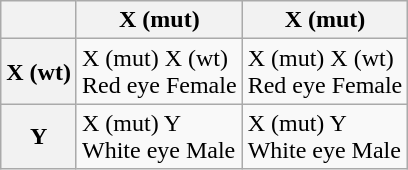<table class="wikitable">
<tr>
<th></th>
<th>X (mut)</th>
<th>X (mut)</th>
</tr>
<tr>
<th>X (wt)</th>
<td>X (mut)   X (wt)<br>Red eye Female</td>
<td>X (mut)   X (wt)<br>Red eye Female</td>
</tr>
<tr>
<th>Y</th>
<td>X (mut)   Y<br>White eye Male</td>
<td>X (mut)   Y<br>White eye Male</td>
</tr>
</table>
